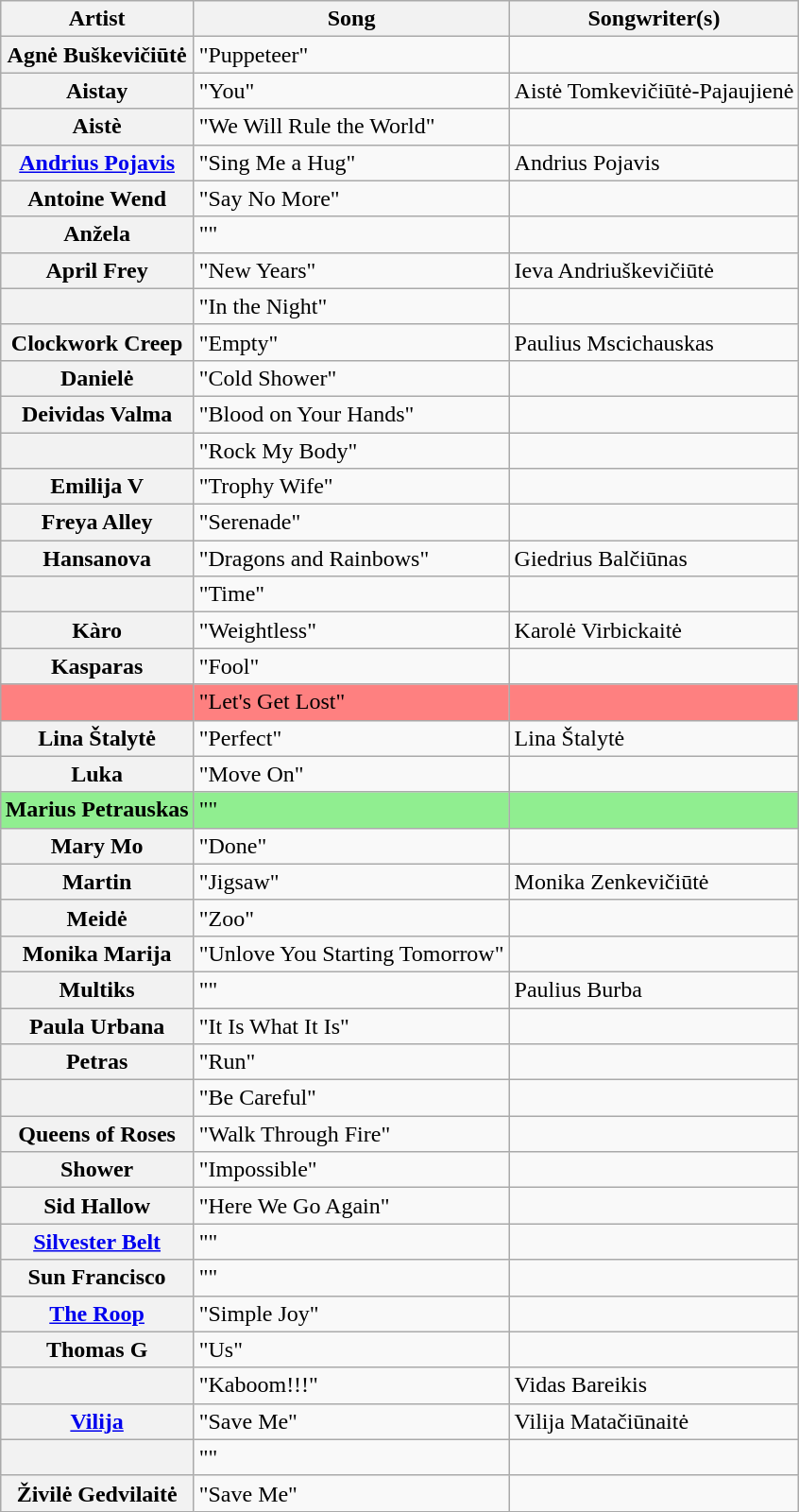<table class="sortable wikitable plainrowheaders" style="margin: 1em auto 1em auto;">
<tr>
<th>Artist</th>
<th>Song</th>
<th class="unsortable">Songwriter(s)</th>
</tr>
<tr>
<th scope="row">Agnė Buškevičiūtė</th>
<td>"Puppeteer"</td>
<td></td>
</tr>
<tr>
<th scope="row">Aistay</th>
<td>"You"</td>
<td>Aistė Tomkevičiūtė-Pajaujienė</td>
</tr>
<tr>
<th scope="row">Aistè</th>
<td>"We Will Rule the World"</td>
<td></td>
</tr>
<tr>
<th scope="row"><a href='#'>Andrius Pojavis</a></th>
<td>"Sing Me a Hug"</td>
<td>Andrius Pojavis</td>
</tr>
<tr>
<th scope="row">Antoine Wend</th>
<td>"Say No More"</td>
<td></td>
</tr>
<tr>
<th scope="row">Anžela</th>
<td>""</td>
<td></td>
</tr>
<tr>
<th scope="row">April Frey</th>
<td>"New Years"</td>
<td>Ieva Andriuškevičiūtė</td>
</tr>
<tr>
<th scope="row"></th>
<td>"In the Night"</td>
<td></td>
</tr>
<tr>
<th scope="row">Clockwork Creep</th>
<td>"Empty"</td>
<td>Paulius Mscichauskas</td>
</tr>
<tr>
<th scope="row">Danielė</th>
<td>"Cold Shower"</td>
<td></td>
</tr>
<tr>
<th scope="row">Deividas Valma</th>
<td>"Blood on Your Hands"</td>
<td></td>
</tr>
<tr>
<th scope="row"></th>
<td>"Rock My Body"</td>
<td></td>
</tr>
<tr>
<th scope="row">Emilija V</th>
<td>"Trophy Wife"</td>
<td></td>
</tr>
<tr>
<th scope="row">Freya Alley</th>
<td>"Serenade"</td>
<td></td>
</tr>
<tr>
<th scope="row">Hansanova</th>
<td>"Dragons and Rainbows"</td>
<td>Giedrius Balčiūnas</td>
</tr>
<tr>
<th scope="row"></th>
<td>"Time"</td>
<td></td>
</tr>
<tr>
<th scope="row">Kàro</th>
<td>"Weightless"</td>
<td>Karolė Virbickaitė</td>
</tr>
<tr>
<th scope="row">Kasparas</th>
<td>"Fool"</td>
<td></td>
</tr>
<tr style="background:#FE8080;">
<th scope="row" style="background:#FE8080;"></th>
<td>"Let's Get Lost"</td>
<td></td>
</tr>
<tr>
<th scope="row">Lina Štalytė</th>
<td>"Perfect"</td>
<td>Lina Štalytė</td>
</tr>
<tr>
<th scope="row">Luka</th>
<td>"Move On"</td>
<td></td>
</tr>
<tr style="background:#90EE90;">
<th scope="row" style="background:#90EE90;">Marius Petrauskas</th>
<td>""</td>
<td></td>
</tr>
<tr>
<th scope="row">Mary Mo</th>
<td>"Done"</td>
<td></td>
</tr>
<tr>
<th scope="row">Martin</th>
<td>"Jigsaw"</td>
<td>Monika Zenkevičiūtė</td>
</tr>
<tr>
<th scope="row">Meidė</th>
<td>"Zoo"</td>
<td></td>
</tr>
<tr>
<th scope="row">Monika Marija</th>
<td>"Unlove You Starting Tomorrow"</td>
<td></td>
</tr>
<tr>
<th scope="row">Multiks</th>
<td>""</td>
<td>Paulius Burba</td>
</tr>
<tr>
<th scope="row">Paula Urbana</th>
<td>"It Is What It Is"</td>
<td></td>
</tr>
<tr>
<th scope="row">Petras</th>
<td>"Run"</td>
<td></td>
</tr>
<tr>
<th scope="row"></th>
<td>"Be Careful"</td>
<td></td>
</tr>
<tr>
<th scope="row">Queens of Roses</th>
<td>"Walk Through Fire"</td>
<td></td>
</tr>
<tr>
<th scope="row">Shower</th>
<td>"Impossible"</td>
<td></td>
</tr>
<tr>
<th scope="row">Sid Hallow</th>
<td>"Here We Go Again"</td>
<td></td>
</tr>
<tr>
<th scope="row"><a href='#'>Silvester Belt</a></th>
<td>""</td>
<td></td>
</tr>
<tr>
<th scope="row">Sun Francisco</th>
<td>""</td>
<td></td>
</tr>
<tr>
<th scope="row"><a href='#'>The Roop</a></th>
<td>"Simple Joy"</td>
<td></td>
</tr>
<tr>
<th scope="row">Thomas G</th>
<td>"Us"</td>
<td></td>
</tr>
<tr>
<th scope="row"></th>
<td>"Kaboom!!!"</td>
<td>Vidas Bareikis</td>
</tr>
<tr>
<th scope="row"><a href='#'>Vilija</a></th>
<td>"Save Me"</td>
<td>Vilija Matačiūnaitė</td>
</tr>
<tr>
<th scope="row"></th>
<td>""</td>
<td></td>
</tr>
<tr>
<th scope="row">Živilė Gedvilaitė</th>
<td>"Save Me"</td>
<td></td>
</tr>
</table>
